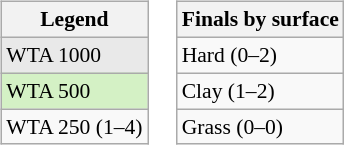<table>
<tr valign=top>
<td><br><table class=wikitable style="font-size:90%">
<tr>
<th>Legend</th>
</tr>
<tr style="background:#e9e9e9;">
<td>WTA 1000</td>
</tr>
<tr style="background:#d4f1c5;">
<td>WTA 500</td>
</tr>
<tr>
<td>WTA 250 (1–4)</td>
</tr>
</table>
</td>
<td><br><table class=wikitable style="font-size:90%">
<tr>
<th>Finals by surface</th>
</tr>
<tr>
<td>Hard (0–2)</td>
</tr>
<tr>
<td>Clay (1–2)</td>
</tr>
<tr>
<td>Grass (0–0)</td>
</tr>
</table>
</td>
</tr>
</table>
